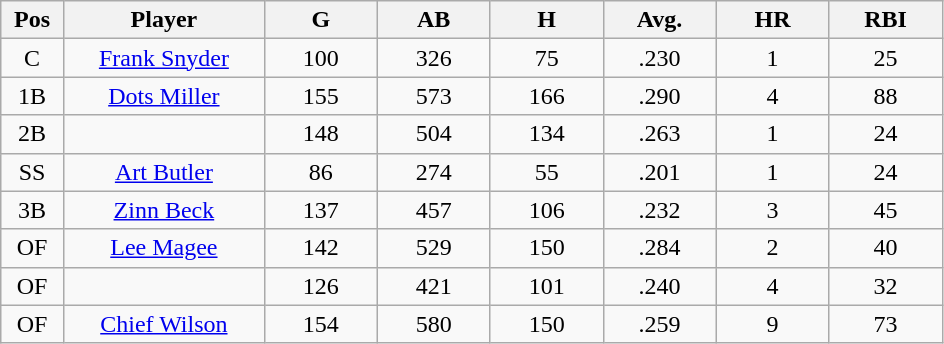<table class="wikitable sortable">
<tr>
<th bgcolor="#DDDDFF" width="5%">Pos</th>
<th bgcolor="#DDDDFF" width="16%">Player</th>
<th bgcolor="#DDDDFF" width="9%">G</th>
<th bgcolor="#DDDDFF" width="9%">AB</th>
<th bgcolor="#DDDDFF" width="9%">H</th>
<th bgcolor="#DDDDFF" width="9%">Avg.</th>
<th bgcolor="#DDDDFF" width="9%">HR</th>
<th bgcolor="#DDDDFF" width="9%">RBI</th>
</tr>
<tr align="center">
<td>C</td>
<td><a href='#'>Frank Snyder</a></td>
<td>100</td>
<td>326</td>
<td>75</td>
<td>.230</td>
<td>1</td>
<td>25</td>
</tr>
<tr align="center">
<td>1B</td>
<td><a href='#'>Dots Miller</a></td>
<td>155</td>
<td>573</td>
<td>166</td>
<td>.290</td>
<td>4</td>
<td>88</td>
</tr>
<tr align="center">
<td>2B</td>
<td></td>
<td>148</td>
<td>504</td>
<td>134</td>
<td>.263</td>
<td>1</td>
<td>24</td>
</tr>
<tr align="center">
<td>SS</td>
<td><a href='#'>Art Butler</a></td>
<td>86</td>
<td>274</td>
<td>55</td>
<td>.201</td>
<td>1</td>
<td>24</td>
</tr>
<tr align="center">
<td>3B</td>
<td><a href='#'>Zinn Beck</a></td>
<td>137</td>
<td>457</td>
<td>106</td>
<td>.232</td>
<td>3</td>
<td>45</td>
</tr>
<tr align="center">
<td>OF</td>
<td><a href='#'>Lee Magee</a></td>
<td>142</td>
<td>529</td>
<td>150</td>
<td>.284</td>
<td>2</td>
<td>40</td>
</tr>
<tr align="center">
<td>OF</td>
<td></td>
<td>126</td>
<td>421</td>
<td>101</td>
<td>.240</td>
<td>4</td>
<td>32</td>
</tr>
<tr align="center">
<td>OF</td>
<td><a href='#'>Chief Wilson</a></td>
<td>154</td>
<td>580</td>
<td>150</td>
<td>.259</td>
<td>9</td>
<td>73</td>
</tr>
</table>
